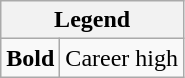<table class="wikitable mw-collapsible mw-collapsed">
<tr>
<th colspan="2">Legend</th>
</tr>
<tr>
<td><strong>Bold</strong></td>
<td>Career high</td>
</tr>
</table>
